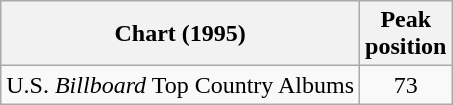<table class="wikitable">
<tr>
<th>Chart (1995)</th>
<th>Peak<br>position</th>
</tr>
<tr>
<td>U.S. <em>Billboard</em> Top Country Albums</td>
<td align="center">73</td>
</tr>
</table>
